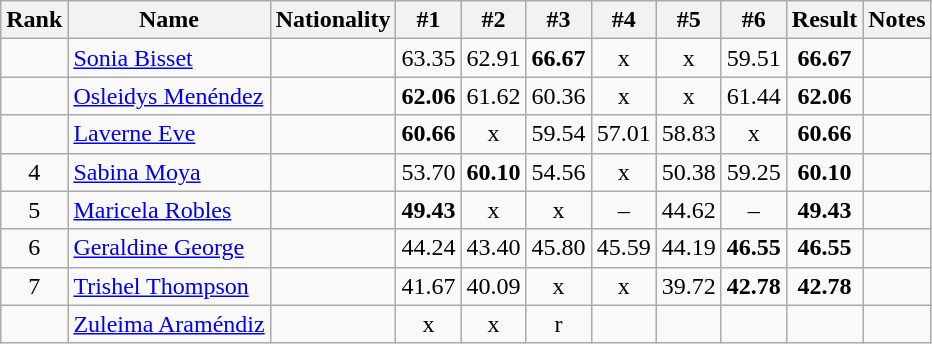<table class="wikitable sortable" style="text-align:center">
<tr>
<th>Rank</th>
<th>Name</th>
<th>Nationality</th>
<th>#1</th>
<th>#2</th>
<th>#3</th>
<th>#4</th>
<th>#5</th>
<th>#6</th>
<th>Result</th>
<th>Notes</th>
</tr>
<tr>
<td></td>
<td align=left><a href='#'>Sonia Bisset</a></td>
<td align=left></td>
<td>63.35</td>
<td>62.91</td>
<td><strong>66.67</strong></td>
<td>x</td>
<td>x</td>
<td>59.51</td>
<td><strong>66.67</strong></td>
<td></td>
</tr>
<tr>
<td></td>
<td align=left><a href='#'>Osleidys Menéndez</a></td>
<td align=left></td>
<td><strong>62.06</strong></td>
<td>61.62</td>
<td>60.36</td>
<td>x</td>
<td>x</td>
<td>61.44</td>
<td><strong>62.06</strong></td>
<td></td>
</tr>
<tr>
<td></td>
<td align=left><a href='#'>Laverne Eve</a></td>
<td align=left></td>
<td><strong>60.66</strong></td>
<td>x</td>
<td>59.54</td>
<td>57.01</td>
<td>58.83</td>
<td>x</td>
<td><strong>60.66</strong></td>
<td></td>
</tr>
<tr>
<td>4</td>
<td align=left><a href='#'>Sabina Moya</a></td>
<td align=left></td>
<td>53.70</td>
<td><strong>60.10</strong></td>
<td>54.56</td>
<td>x</td>
<td>50.38</td>
<td>59.25</td>
<td><strong>60.10</strong></td>
<td></td>
</tr>
<tr>
<td>5</td>
<td align=left><a href='#'>Maricela Robles</a></td>
<td align=left></td>
<td><strong>49.43</strong></td>
<td>x</td>
<td>x</td>
<td>–</td>
<td>44.62</td>
<td>–</td>
<td><strong>49.43</strong></td>
<td></td>
</tr>
<tr>
<td>6</td>
<td align=left><a href='#'>Geraldine George</a></td>
<td align=left></td>
<td>44.24</td>
<td>43.40</td>
<td>45.80</td>
<td>45.59</td>
<td>44.19</td>
<td><strong>46.55</strong></td>
<td><strong>46.55</strong></td>
<td></td>
</tr>
<tr>
<td>7</td>
<td align=left><a href='#'>Trishel Thompson</a></td>
<td align=left></td>
<td>41.67</td>
<td>40.09</td>
<td>x</td>
<td>x</td>
<td>39.72</td>
<td><strong>42.78</strong></td>
<td><strong>42.78</strong></td>
<td></td>
</tr>
<tr>
<td></td>
<td align=left><a href='#'>Zuleima Araméndiz</a></td>
<td align=left></td>
<td>x</td>
<td>x</td>
<td>r</td>
<td></td>
<td></td>
<td></td>
<td><strong></strong></td>
<td></td>
</tr>
</table>
